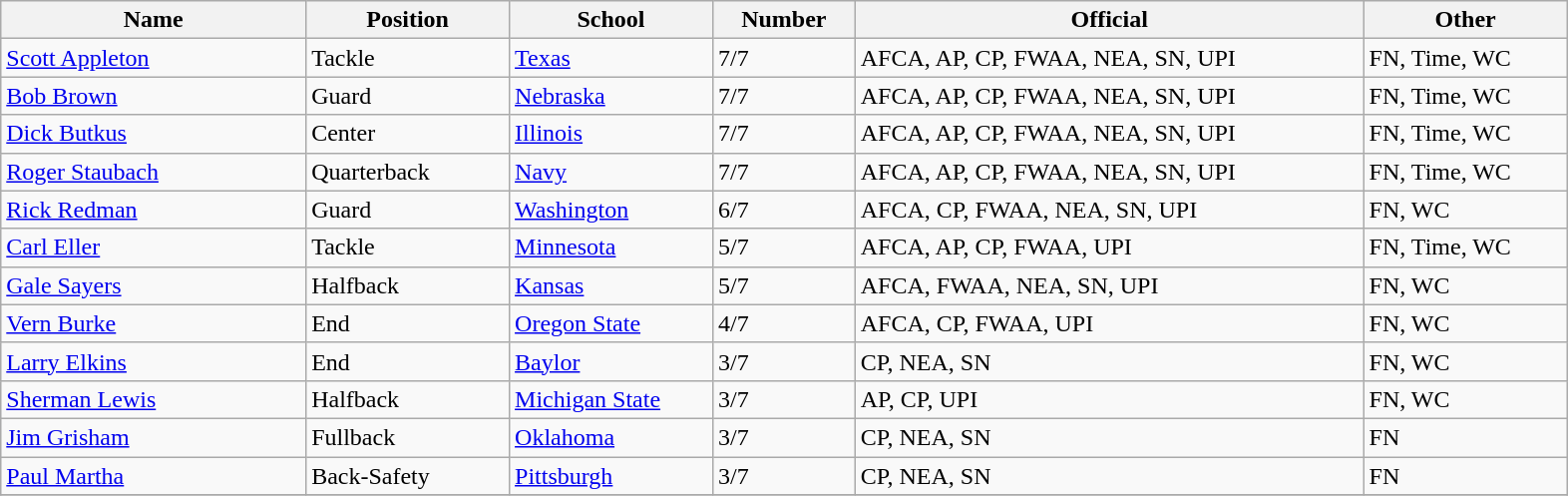<table class="wikitable sortable">
<tr>
<th bgcolor="#DDDDFF" width="15%">Name</th>
<th bgcolor="#DDDDFF" width="10%">Position</th>
<th bgcolor="#DDDDFF" width="10%">School</th>
<th bgcolor="#DDDDFF" width="7%">Number</th>
<th bgcolor="#DDDDFF" width="25%">Official</th>
<th bgcolor="#DDDDFF" width="10%">Other</th>
</tr>
<tr align="left">
<td><a href='#'>Scott Appleton</a></td>
<td>Tackle</td>
<td><a href='#'>Texas</a></td>
<td>7/7</td>
<td>AFCA, AP, CP, FWAA, NEA, SN, UPI</td>
<td>FN, Time, WC</td>
</tr>
<tr align="left">
<td><a href='#'>Bob Brown</a></td>
<td>Guard</td>
<td><a href='#'>Nebraska</a></td>
<td>7/7</td>
<td>AFCA, AP, CP, FWAA, NEA, SN, UPI</td>
<td>FN, Time, WC</td>
</tr>
<tr align="left">
<td><a href='#'>Dick Butkus</a></td>
<td>Center</td>
<td><a href='#'>Illinois</a></td>
<td>7/7</td>
<td>AFCA, AP, CP, FWAA, NEA, SN, UPI</td>
<td>FN, Time, WC</td>
</tr>
<tr align="left">
<td><a href='#'>Roger Staubach</a></td>
<td>Quarterback</td>
<td><a href='#'>Navy</a></td>
<td>7/7</td>
<td>AFCA, AP, CP, FWAA, NEA, SN, UPI</td>
<td>FN, Time, WC</td>
</tr>
<tr align="left">
<td><a href='#'>Rick Redman</a></td>
<td>Guard</td>
<td><a href='#'>Washington</a></td>
<td>6/7</td>
<td>AFCA, CP, FWAA, NEA, SN, UPI</td>
<td>FN, WC</td>
</tr>
<tr align="left">
<td><a href='#'>Carl Eller</a></td>
<td>Tackle</td>
<td><a href='#'>Minnesota</a></td>
<td>5/7</td>
<td>AFCA, AP, CP, FWAA, UPI</td>
<td>FN, Time, WC</td>
</tr>
<tr align="left">
<td><a href='#'>Gale Sayers</a></td>
<td>Halfback</td>
<td><a href='#'>Kansas</a></td>
<td>5/7</td>
<td>AFCA, FWAA, NEA, SN, UPI</td>
<td>FN, WC</td>
</tr>
<tr align="left">
<td><a href='#'>Vern Burke</a></td>
<td>End</td>
<td><a href='#'>Oregon State</a></td>
<td>4/7</td>
<td>AFCA, CP, FWAA, UPI</td>
<td>FN, WC</td>
</tr>
<tr align="left">
<td><a href='#'>Larry Elkins</a></td>
<td>End</td>
<td><a href='#'>Baylor</a></td>
<td>3/7</td>
<td>CP, NEA, SN</td>
<td>FN, WC</td>
</tr>
<tr align="left">
<td><a href='#'>Sherman Lewis</a></td>
<td>Halfback</td>
<td><a href='#'>Michigan State</a></td>
<td>3/7</td>
<td>AP, CP, UPI</td>
<td>FN, WC</td>
</tr>
<tr align="left">
<td><a href='#'>Jim Grisham</a></td>
<td>Fullback</td>
<td><a href='#'>Oklahoma</a></td>
<td>3/7</td>
<td>CP, NEA, SN</td>
<td>FN</td>
</tr>
<tr align="left">
<td><a href='#'>Paul Martha</a></td>
<td>Back-Safety</td>
<td><a href='#'>Pittsburgh</a></td>
<td>3/7</td>
<td>CP, NEA, SN</td>
<td>FN</td>
</tr>
<tr align="left">
</tr>
</table>
